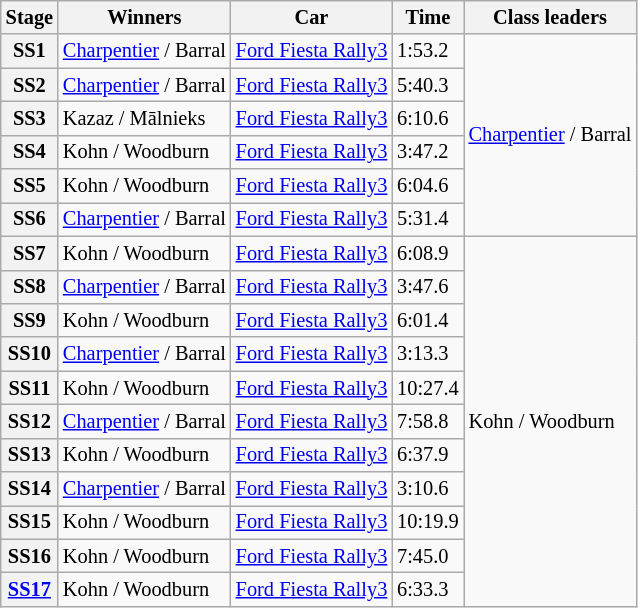<table class="wikitable" style="font-size:85%">
<tr>
<th>Stage</th>
<th>Winners</th>
<th>Car</th>
<th>Time</th>
<th>Class leaders</th>
</tr>
<tr>
<th>SS1</th>
<td><a href='#'>Charpentier</a> / Barral</td>
<td><a href='#'>Ford Fiesta Rally3</a></td>
<td>1:53.2</td>
<td rowspan="6"><a href='#'>Charpentier</a> / Barral</td>
</tr>
<tr>
<th>SS2</th>
<td><a href='#'>Charpentier</a> / Barral</td>
<td><a href='#'>Ford Fiesta Rally3</a></td>
<td>5:40.3</td>
</tr>
<tr>
<th>SS3</th>
<td>Kazaz / Mālnieks</td>
<td><a href='#'>Ford Fiesta Rally3</a></td>
<td>6:10.6</td>
</tr>
<tr>
<th>SS4</th>
<td>Kohn / Woodburn</td>
<td><a href='#'>Ford Fiesta Rally3</a></td>
<td>3:47.2</td>
</tr>
<tr>
<th>SS5</th>
<td>Kohn / Woodburn</td>
<td><a href='#'>Ford Fiesta Rally3</a></td>
<td>6:04.6</td>
</tr>
<tr>
<th>SS6</th>
<td><a href='#'>Charpentier</a> / Barral</td>
<td><a href='#'>Ford Fiesta Rally3</a></td>
<td>5:31.4</td>
</tr>
<tr>
<th>SS7</th>
<td>Kohn / Woodburn</td>
<td><a href='#'>Ford Fiesta Rally3</a></td>
<td>6:08.9</td>
<td rowspan="11">Kohn / Woodburn</td>
</tr>
<tr>
<th>SS8</th>
<td><a href='#'>Charpentier</a> / Barral</td>
<td><a href='#'>Ford Fiesta Rally3</a></td>
<td>3:47.6</td>
</tr>
<tr>
<th>SS9</th>
<td>Kohn / Woodburn</td>
<td><a href='#'>Ford Fiesta Rally3</a></td>
<td>6:01.4</td>
</tr>
<tr>
<th>SS10</th>
<td><a href='#'>Charpentier</a> / Barral</td>
<td><a href='#'>Ford Fiesta Rally3</a></td>
<td>3:13.3</td>
</tr>
<tr>
<th>SS11</th>
<td>Kohn / Woodburn</td>
<td><a href='#'>Ford Fiesta Rally3</a></td>
<td>10:27.4</td>
</tr>
<tr>
<th>SS12</th>
<td><a href='#'>Charpentier</a> / Barral</td>
<td><a href='#'>Ford Fiesta Rally3</a></td>
<td>7:58.8</td>
</tr>
<tr>
<th>SS13</th>
<td>Kohn / Woodburn</td>
<td><a href='#'>Ford Fiesta Rally3</a></td>
<td>6:37.9</td>
</tr>
<tr>
<th>SS14</th>
<td><a href='#'>Charpentier</a> / Barral</td>
<td><a href='#'>Ford Fiesta Rally3</a></td>
<td>3:10.6</td>
</tr>
<tr>
<th>SS15</th>
<td>Kohn / Woodburn</td>
<td><a href='#'>Ford Fiesta Rally3</a></td>
<td>10:19.9</td>
</tr>
<tr>
<th>SS16</th>
<td>Kohn / Woodburn</td>
<td><a href='#'>Ford Fiesta Rally3</a></td>
<td>7:45.0</td>
</tr>
<tr>
<th><a href='#'>SS17</a></th>
<td>Kohn / Woodburn</td>
<td><a href='#'>Ford Fiesta Rally3</a></td>
<td>6:33.3</td>
</tr>
</table>
